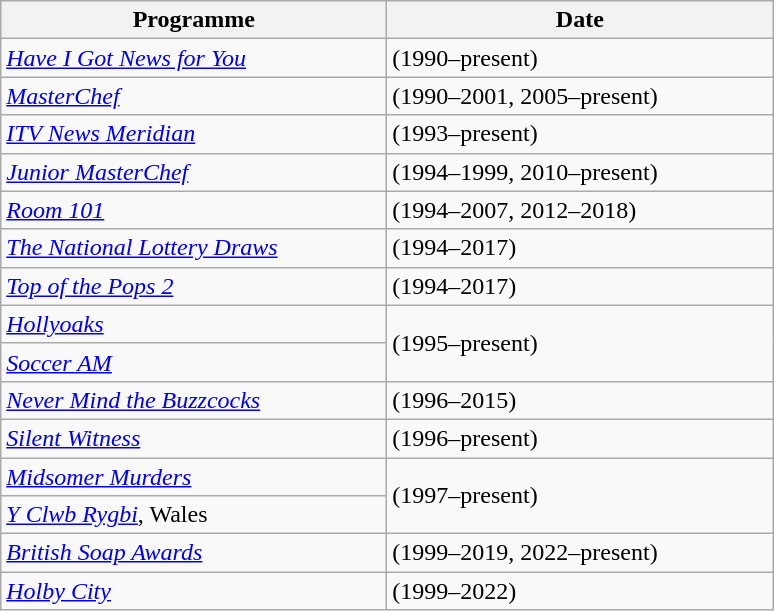<table class="wikitable">
<tr>
<th width=250>Programme</th>
<th width=250>Date</th>
</tr>
<tr>
<td><em><a href='#'>Have I Got News for You</a></em></td>
<td>(1990–present)</td>
</tr>
<tr>
<td><em><a href='#'>MasterChef</a></em></td>
<td>(1990–2001, 2005–present)</td>
</tr>
<tr>
<td><em><a href='#'>ITV News Meridian</a></em></td>
<td>(1993–present)</td>
</tr>
<tr>
<td><em><a href='#'>Junior MasterChef</a></em></td>
<td>(1994–1999, 2010–present)</td>
</tr>
<tr>
<td><em><a href='#'>Room 101</a></em></td>
<td>(1994–2007, 2012–2018)</td>
</tr>
<tr>
<td><em><a href='#'>The National Lottery Draws</a></em></td>
<td>(1994–2017)</td>
</tr>
<tr>
<td><em><a href='#'>Top of the Pops 2</a></em></td>
<td>(1994–2017)</td>
</tr>
<tr>
<td><em><a href='#'>Hollyoaks</a></em></td>
<td rowspan="2">(1995–present)</td>
</tr>
<tr>
<td><em><a href='#'>Soccer AM</a></em></td>
</tr>
<tr>
<td><em><a href='#'>Never Mind the Buzzcocks</a></em></td>
<td>(1996–2015)</td>
</tr>
<tr>
<td><em><a href='#'>Silent Witness</a></em></td>
<td>(1996–present)</td>
</tr>
<tr>
<td><em><a href='#'>Midsomer Murders</a></em></td>
<td rowspan="2">(1997–present)</td>
</tr>
<tr>
<td><em><a href='#'>Y Clwb Rygbi</a></em>, Wales</td>
</tr>
<tr>
<td><em><a href='#'>British Soap Awards</a></em></td>
<td>(1999–2019, 2022–present)</td>
</tr>
<tr>
<td><em><a href='#'>Holby City</a></em></td>
<td>(1999–2022)</td>
</tr>
</table>
